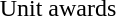<table style="margin:1em auto; text-align:center;">
<tr>
<td colspan=3>Unit awards</td>
</tr>
<tr>
<td></td>
</tr>
<tr>
<td></td>
</tr>
</table>
